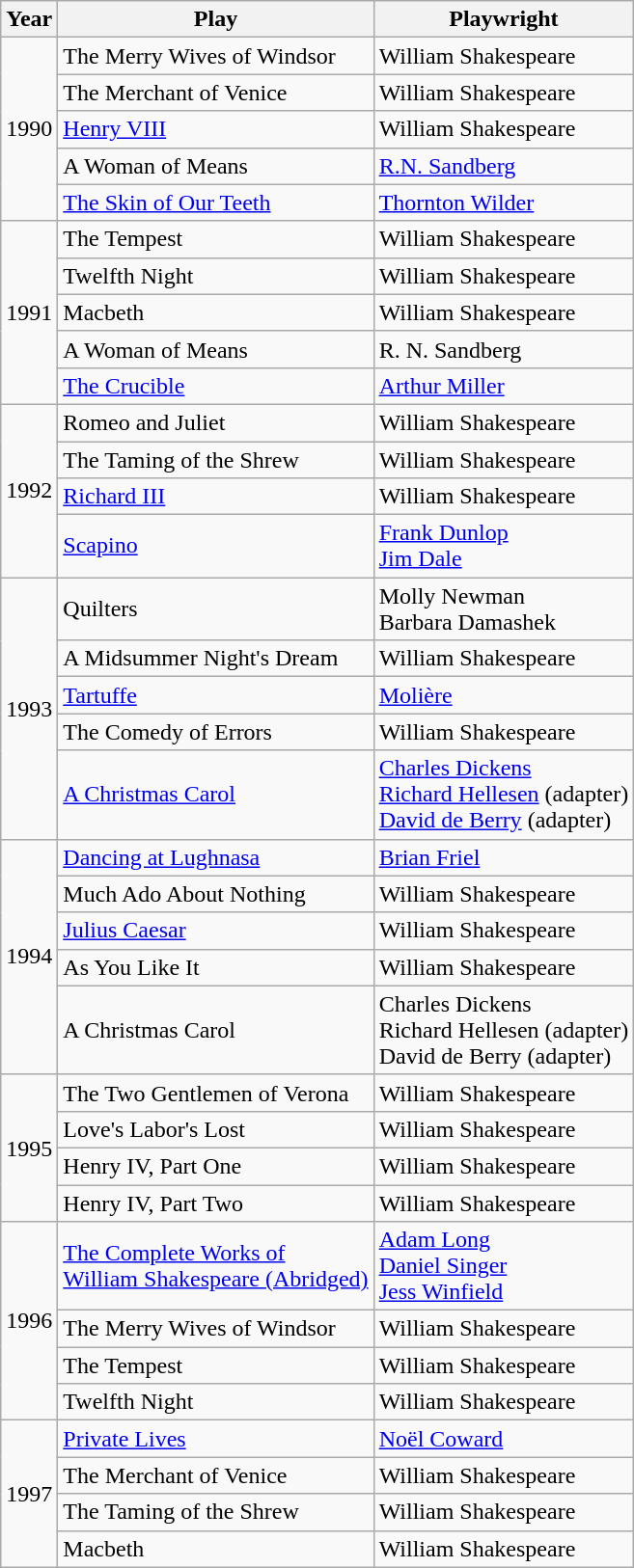<table class="wikitable mw-collapsible">
<tr>
<th>Year</th>
<th>Play</th>
<th>Playwright</th>
</tr>
<tr>
<td rowspan="5">1990</td>
<td>The Merry Wives of Windsor</td>
<td>William Shakespeare</td>
</tr>
<tr>
<td>The Merchant of Venice</td>
<td>William Shakespeare</td>
</tr>
<tr>
<td><a href='#'>Henry VIII</a></td>
<td>William Shakespeare</td>
</tr>
<tr>
<td>A Woman of Means</td>
<td><a href='#'>R.N. Sandberg</a></td>
</tr>
<tr>
<td><a href='#'>The Skin of Our Teeth</a></td>
<td><a href='#'>Thornton Wilder</a></td>
</tr>
<tr>
<td rowspan="5">1991</td>
<td>The Tempest</td>
<td>William Shakespeare</td>
</tr>
<tr>
<td>Twelfth Night</td>
<td>William Shakespeare</td>
</tr>
<tr>
<td>Macbeth</td>
<td>William Shakespeare</td>
</tr>
<tr>
<td>A Woman of Means</td>
<td>R. N. Sandberg</td>
</tr>
<tr>
<td><a href='#'>The Crucible</a></td>
<td><a href='#'>Arthur Miller</a></td>
</tr>
<tr>
<td rowspan="4">1992</td>
<td>Romeo and Juliet</td>
<td>William Shakespeare</td>
</tr>
<tr>
<td>The Taming of the Shrew</td>
<td>William Shakespeare</td>
</tr>
<tr>
<td><a href='#'>Richard III</a></td>
<td>William Shakespeare</td>
</tr>
<tr>
<td><a href='#'>Scapino</a></td>
<td><a href='#'>Frank Dunlop</a><br><a href='#'>Jim Dale</a></td>
</tr>
<tr>
<td rowspan="5">1993</td>
<td>Quilters</td>
<td>Molly Newman<br>Barbara Damashek</td>
</tr>
<tr>
<td>A Midsummer Night's Dream</td>
<td>William Shakespeare</td>
</tr>
<tr>
<td><a href='#'>Tartuffe</a></td>
<td><a href='#'>Molière</a></td>
</tr>
<tr>
<td>The Comedy of Errors</td>
<td>William Shakespeare</td>
</tr>
<tr>
<td><a href='#'>A Christmas Carol</a></td>
<td><a href='#'>Charles Dickens</a><br><a href='#'>Richard Hellesen</a> (adapter)<br><a href='#'>David de Berry</a> (adapter)</td>
</tr>
<tr>
<td rowspan="5">1994</td>
<td><a href='#'>Dancing at Lughnasa</a></td>
<td><a href='#'>Brian Friel</a></td>
</tr>
<tr>
<td>Much Ado About Nothing</td>
<td>William Shakespeare</td>
</tr>
<tr>
<td><a href='#'>Julius Caesar</a></td>
<td>William Shakespeare</td>
</tr>
<tr>
<td>As You Like It</td>
<td>William Shakespeare</td>
</tr>
<tr>
<td>A Christmas Carol</td>
<td>Charles Dickens<br>Richard Hellesen (adapter)<br>David de Berry (adapter)</td>
</tr>
<tr>
<td rowspan="4">1995</td>
<td>The Two Gentlemen of Verona</td>
<td>William Shakespeare</td>
</tr>
<tr>
<td>Love's Labor's Lost</td>
<td>William Shakespeare</td>
</tr>
<tr>
<td>Henry IV, Part One</td>
<td>William Shakespeare</td>
</tr>
<tr>
<td>Henry IV, Part Two</td>
<td>William Shakespeare</td>
</tr>
<tr>
<td rowspan="4">1996</td>
<td><a href='#'>The Complete Works of</a><br><a href='#'>William Shakespeare (Abridged)</a></td>
<td><a href='#'>Adam Long</a><br><a href='#'>Daniel Singer</a><br><a href='#'>Jess Winfield</a></td>
</tr>
<tr>
<td>The Merry Wives of Windsor</td>
<td>William Shakespeare</td>
</tr>
<tr>
<td>The Tempest</td>
<td>William Shakespeare</td>
</tr>
<tr>
<td>Twelfth Night</td>
<td>William Shakespeare</td>
</tr>
<tr>
<td rowspan="4">1997</td>
<td><a href='#'>Private Lives</a></td>
<td><a href='#'>Noël Coward</a></td>
</tr>
<tr>
<td>The Merchant of Venice</td>
<td>William Shakespeare</td>
</tr>
<tr>
<td>The Taming of the Shrew</td>
<td>William Shakespeare</td>
</tr>
<tr>
<td>Macbeth</td>
<td>William Shakespeare</td>
</tr>
</table>
